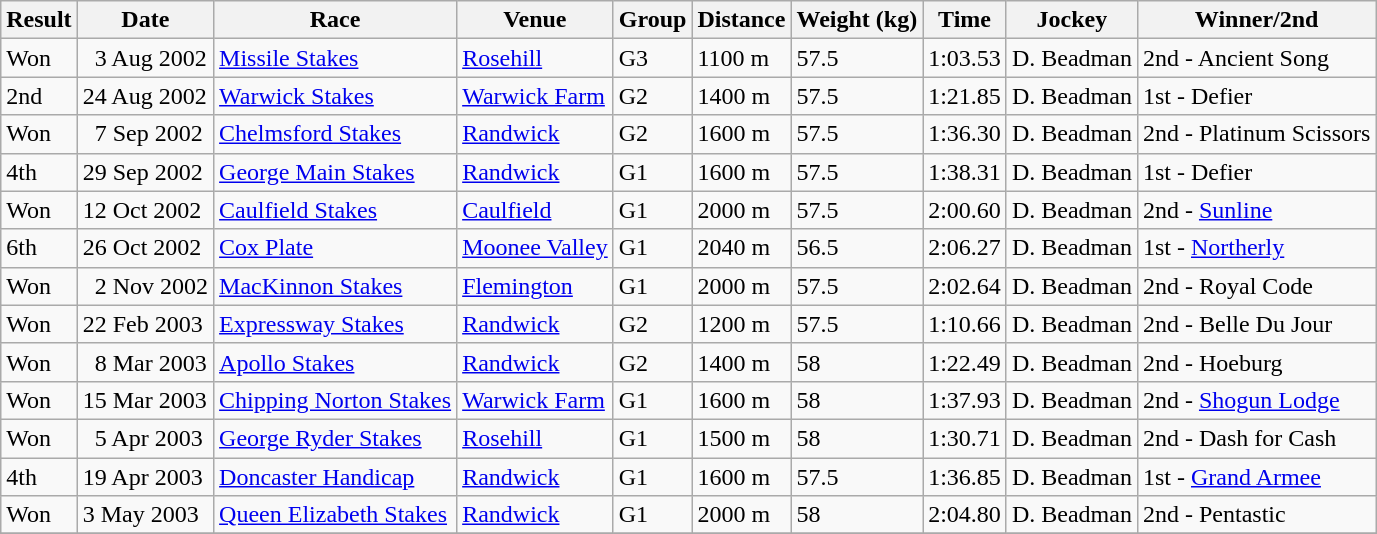<table class="wikitable">
<tr>
<th>Result</th>
<th>Date</th>
<th>Race</th>
<th>Venue</th>
<th>Group</th>
<th>Distance</th>
<th>Weight (kg)</th>
<th>Time</th>
<th>Jockey</th>
<th>Winner/2nd</th>
</tr>
<tr>
<td>Won</td>
<td>  3 Aug 2002</td>
<td><a href='#'>Missile Stakes</a></td>
<td><a href='#'>Rosehill</a></td>
<td>G3</td>
<td>1100 m</td>
<td>57.5</td>
<td>1:03.53</td>
<td>D. Beadman</td>
<td>2nd - Ancient Song</td>
</tr>
<tr>
<td>2nd</td>
<td>24 Aug 2002</td>
<td><a href='#'>Warwick Stakes</a></td>
<td><a href='#'>Warwick Farm</a></td>
<td>G2</td>
<td>1400 m</td>
<td>57.5</td>
<td>1:21.85</td>
<td>D. Beadman</td>
<td>1st - Defier</td>
</tr>
<tr>
<td>Won</td>
<td>  7 Sep 2002</td>
<td><a href='#'>Chelmsford Stakes</a></td>
<td><a href='#'>Randwick</a></td>
<td>G2</td>
<td>1600 m</td>
<td>57.5</td>
<td>1:36.30</td>
<td>D. Beadman</td>
<td>2nd - Platinum Scissors</td>
</tr>
<tr>
<td>4th</td>
<td>29 Sep 2002</td>
<td><a href='#'>George Main Stakes</a></td>
<td><a href='#'>Randwick</a></td>
<td>G1</td>
<td>1600 m</td>
<td>57.5</td>
<td>1:38.31</td>
<td>D. Beadman</td>
<td>1st - Defier</td>
</tr>
<tr>
<td>Won</td>
<td>12 Oct 2002</td>
<td><a href='#'>Caulfield Stakes</a></td>
<td><a href='#'>Caulfield</a></td>
<td>G1</td>
<td>2000 m</td>
<td>57.5</td>
<td>2:00.60</td>
<td>D. Beadman</td>
<td>2nd - <a href='#'>Sunline</a></td>
</tr>
<tr>
<td>6th</td>
<td>26 Oct 2002</td>
<td><a href='#'>Cox Plate</a></td>
<td><a href='#'>Moonee Valley</a></td>
<td>G1</td>
<td>2040 m</td>
<td>56.5</td>
<td>2:06.27</td>
<td>D. Beadman</td>
<td>1st - <a href='#'>Northerly</a></td>
</tr>
<tr>
<td>Won</td>
<td>  2 Nov 2002</td>
<td><a href='#'>MacKinnon Stakes</a></td>
<td><a href='#'>Flemington</a></td>
<td>G1</td>
<td>2000 m</td>
<td>57.5</td>
<td>2:02.64</td>
<td>D. Beadman</td>
<td>2nd - Royal Code</td>
</tr>
<tr>
<td>Won</td>
<td>22 Feb 2003</td>
<td><a href='#'>Expressway Stakes</a></td>
<td><a href='#'>Randwick</a></td>
<td>G2</td>
<td>1200 m</td>
<td>57.5</td>
<td>1:10.66</td>
<td>D. Beadman</td>
<td>2nd - Belle Du Jour</td>
</tr>
<tr>
<td>Won</td>
<td>  8 Mar 2003</td>
<td><a href='#'>Apollo Stakes</a></td>
<td><a href='#'>Randwick</a></td>
<td>G2</td>
<td>1400 m</td>
<td>58</td>
<td>1:22.49</td>
<td>D. Beadman</td>
<td>2nd - Hoeburg</td>
</tr>
<tr>
<td>Won</td>
<td>15 Mar 2003</td>
<td><a href='#'>Chipping Norton Stakes</a></td>
<td><a href='#'>Warwick Farm</a></td>
<td>G1</td>
<td>1600 m</td>
<td>58</td>
<td>1:37.93</td>
<td>D. Beadman</td>
<td>2nd - <a href='#'>Shogun Lodge</a></td>
</tr>
<tr>
<td>Won</td>
<td>  5 Apr 2003</td>
<td><a href='#'>George Ryder Stakes</a></td>
<td><a href='#'>Rosehill</a></td>
<td>G1</td>
<td>1500 m</td>
<td>58</td>
<td>1:30.71</td>
<td>D. Beadman</td>
<td>2nd - Dash for Cash</td>
</tr>
<tr>
<td>4th</td>
<td>19 Apr 2003</td>
<td><a href='#'>Doncaster Handicap</a></td>
<td><a href='#'>Randwick</a></td>
<td>G1</td>
<td>1600 m</td>
<td>57.5</td>
<td>1:36.85</td>
<td>D. Beadman</td>
<td>1st - <a href='#'>Grand Armee</a></td>
</tr>
<tr>
<td>Won</td>
<td>3 May 2003</td>
<td><a href='#'>Queen Elizabeth Stakes</a></td>
<td><a href='#'>Randwick</a></td>
<td>G1</td>
<td>2000 m</td>
<td>58</td>
<td>2:04.80</td>
<td>D. Beadman</td>
<td>2nd - Pentastic</td>
</tr>
<tr>
</tr>
</table>
